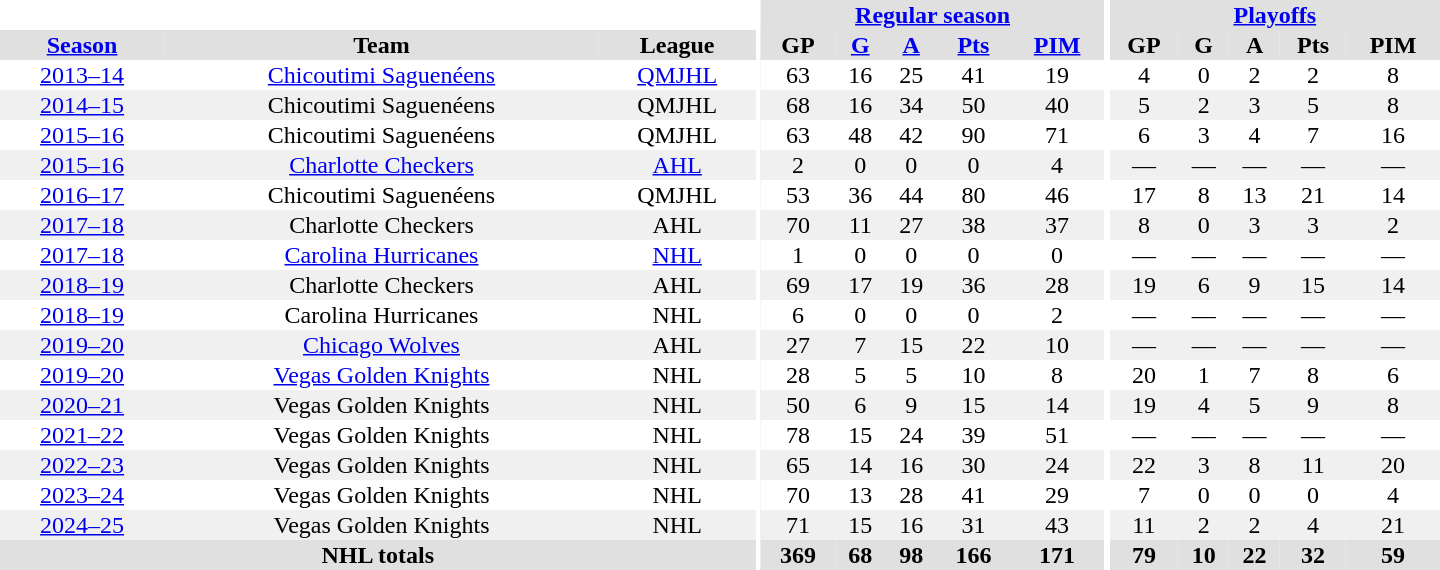<table border="0" cellpadding="1" cellspacing="0" style="text-align:center; width:60em">
<tr bgcolor="#e0e0e0">
<th colspan="3" bgcolor="#ffffff"></th>
<th rowspan="99" bgcolor="#ffffff"></th>
<th colspan="5"><a href='#'>Regular season</a></th>
<th rowspan="99" bgcolor="#ffffff"></th>
<th colspan="5"><a href='#'>Playoffs</a></th>
</tr>
<tr bgcolor="#e0e0e0">
<th><a href='#'>Season</a></th>
<th>Team</th>
<th>League</th>
<th>GP</th>
<th><a href='#'>G</a></th>
<th><a href='#'>A</a></th>
<th><a href='#'>Pts</a></th>
<th><a href='#'>PIM</a></th>
<th>GP</th>
<th>G</th>
<th>A</th>
<th>Pts</th>
<th>PIM</th>
</tr>
<tr>
<td><a href='#'>2013–14</a></td>
<td><a href='#'>Chicoutimi Saguenéens</a></td>
<td><a href='#'>QMJHL</a></td>
<td>63</td>
<td>16</td>
<td>25</td>
<td>41</td>
<td>19</td>
<td>4</td>
<td>0</td>
<td>2</td>
<td>2</td>
<td>8</td>
</tr>
<tr bgcolor="#f0f0f0">
<td><a href='#'>2014–15</a></td>
<td>Chicoutimi Saguenéens</td>
<td>QMJHL</td>
<td>68</td>
<td>16</td>
<td>34</td>
<td>50</td>
<td>40</td>
<td>5</td>
<td>2</td>
<td>3</td>
<td>5</td>
<td>8</td>
</tr>
<tr>
<td><a href='#'>2015–16</a></td>
<td>Chicoutimi Saguenéens</td>
<td>QMJHL</td>
<td>63</td>
<td>48</td>
<td>42</td>
<td>90</td>
<td>71</td>
<td>6</td>
<td>3</td>
<td>4</td>
<td>7</td>
<td>16</td>
</tr>
<tr bgcolor="#f0f0f0">
<td><a href='#'>2015–16</a></td>
<td><a href='#'>Charlotte Checkers</a></td>
<td><a href='#'>AHL</a></td>
<td>2</td>
<td>0</td>
<td>0</td>
<td>0</td>
<td>4</td>
<td>—</td>
<td>—</td>
<td>—</td>
<td>—</td>
<td>—</td>
</tr>
<tr>
<td><a href='#'>2016–17</a></td>
<td>Chicoutimi Saguenéens</td>
<td>QMJHL</td>
<td>53</td>
<td>36</td>
<td>44</td>
<td>80</td>
<td>46</td>
<td>17</td>
<td>8</td>
<td>13</td>
<td>21</td>
<td>14</td>
</tr>
<tr bgcolor="#f0f0f0">
<td><a href='#'>2017–18</a></td>
<td>Charlotte Checkers</td>
<td>AHL</td>
<td>70</td>
<td>11</td>
<td>27</td>
<td>38</td>
<td>37</td>
<td>8</td>
<td>0</td>
<td>3</td>
<td>3</td>
<td>2</td>
</tr>
<tr>
<td><a href='#'>2017–18</a></td>
<td><a href='#'>Carolina Hurricanes</a></td>
<td><a href='#'>NHL</a></td>
<td>1</td>
<td>0</td>
<td>0</td>
<td>0</td>
<td>0</td>
<td>—</td>
<td>—</td>
<td>—</td>
<td>—</td>
<td>—</td>
</tr>
<tr bgcolor="#f0f0f0">
<td><a href='#'>2018–19</a></td>
<td>Charlotte Checkers</td>
<td>AHL</td>
<td>69</td>
<td>17</td>
<td>19</td>
<td>36</td>
<td>28</td>
<td>19</td>
<td>6</td>
<td>9</td>
<td>15</td>
<td>14</td>
</tr>
<tr>
<td><a href='#'>2018–19</a></td>
<td>Carolina Hurricanes</td>
<td>NHL</td>
<td>6</td>
<td>0</td>
<td>0</td>
<td>0</td>
<td>2</td>
<td>—</td>
<td>—</td>
<td>—</td>
<td>—</td>
<td>—</td>
</tr>
<tr bgcolor="#f0f0f0">
<td><a href='#'>2019–20</a></td>
<td><a href='#'>Chicago Wolves</a></td>
<td>AHL</td>
<td>27</td>
<td>7</td>
<td>15</td>
<td>22</td>
<td>10</td>
<td>—</td>
<td>—</td>
<td>—</td>
<td>—</td>
<td>—</td>
</tr>
<tr>
<td><a href='#'>2019–20</a></td>
<td><a href='#'>Vegas Golden Knights</a></td>
<td>NHL</td>
<td>28</td>
<td>5</td>
<td>5</td>
<td>10</td>
<td>8</td>
<td>20</td>
<td>1</td>
<td>7</td>
<td>8</td>
<td>6</td>
</tr>
<tr bgcolor="#f0f0f0">
<td><a href='#'>2020–21</a></td>
<td>Vegas Golden Knights</td>
<td>NHL</td>
<td>50</td>
<td>6</td>
<td>9</td>
<td>15</td>
<td>14</td>
<td>19</td>
<td>4</td>
<td>5</td>
<td>9</td>
<td>8</td>
</tr>
<tr>
<td><a href='#'>2021–22</a></td>
<td>Vegas Golden Knights</td>
<td>NHL</td>
<td>78</td>
<td>15</td>
<td>24</td>
<td>39</td>
<td>51</td>
<td>—</td>
<td>—</td>
<td>—</td>
<td>—</td>
<td>—</td>
</tr>
<tr bgcolor="#f0f0f0">
<td><a href='#'>2022–23</a></td>
<td>Vegas Golden Knights</td>
<td>NHL</td>
<td>65</td>
<td>14</td>
<td>16</td>
<td>30</td>
<td>24</td>
<td>22</td>
<td>3</td>
<td>8</td>
<td>11</td>
<td>20</td>
</tr>
<tr>
<td><a href='#'>2023–24</a></td>
<td>Vegas Golden Knights</td>
<td>NHL</td>
<td>70</td>
<td>13</td>
<td>28</td>
<td>41</td>
<td>29</td>
<td>7</td>
<td>0</td>
<td>0</td>
<td>0</td>
<td>4</td>
</tr>
<tr bgcolor="#f0f0f0">
<td><a href='#'>2024–25</a></td>
<td>Vegas Golden Knights</td>
<td>NHL</td>
<td>71</td>
<td>15</td>
<td>16</td>
<td>31</td>
<td>43</td>
<td>11</td>
<td>2</td>
<td>2</td>
<td>4</td>
<td>21</td>
</tr>
<tr bgcolor="#e0e0e0">
<th colspan="3">NHL totals</th>
<th>369</th>
<th>68</th>
<th>98</th>
<th>166</th>
<th>171</th>
<th>79</th>
<th>10</th>
<th>22</th>
<th>32</th>
<th>59</th>
</tr>
</table>
